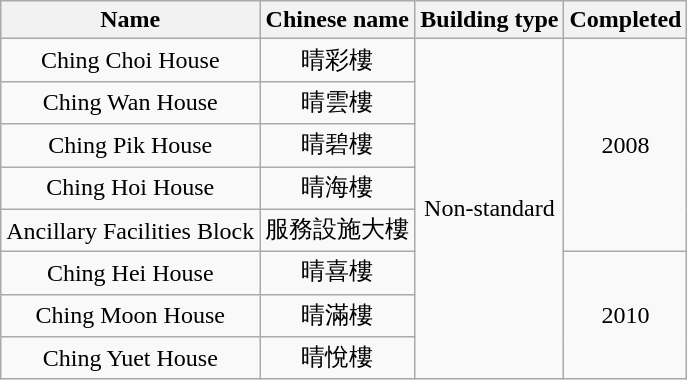<table class="wikitable" style="text-align: center">
<tr>
<th>Name</th>
<th>Chinese name</th>
<th>Building type</th>
<th>Completed</th>
</tr>
<tr>
<td>Ching Choi House</td>
<td>晴彩樓</td>
<td rowspan="8">Non-standard</td>
<td rowspan="5">2008</td>
</tr>
<tr>
<td>Ching Wan House</td>
<td>晴雲樓</td>
</tr>
<tr>
<td>Ching Pik House</td>
<td>晴碧樓</td>
</tr>
<tr>
<td>Ching Hoi House</td>
<td>晴海樓</td>
</tr>
<tr>
<td>Ancillary Facilities Block</td>
<td>服務設施大樓</td>
</tr>
<tr>
<td>Ching Hei House</td>
<td>晴喜樓</td>
<td rowspan="3">2010</td>
</tr>
<tr>
<td>Ching Moon House</td>
<td>晴滿樓</td>
</tr>
<tr>
<td>Ching Yuet House</td>
<td>晴悅樓</td>
</tr>
</table>
